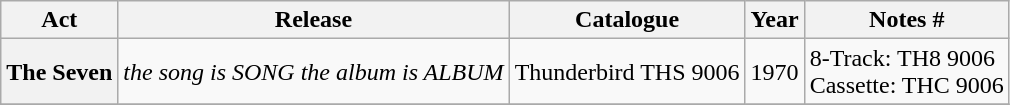<table class="wikitable plainrowheaders sortable">
<tr>
<th scope="col" class="unsortable">Act</th>
<th scope="col">Release</th>
<th scope="col">Catalogue</th>
<th scope="col">Year</th>
<th scope="col" class="unsortable">Notes #</th>
</tr>
<tr>
<th scope="row">The Seven</th>
<td><em>the song is SONG the album is ALBUM</em></td>
<td>Thunderbird THS 9006</td>
<td>1970</td>
<td>8-Track: TH8 9006<br>Cassette: THC 9006</td>
</tr>
<tr>
</tr>
</table>
